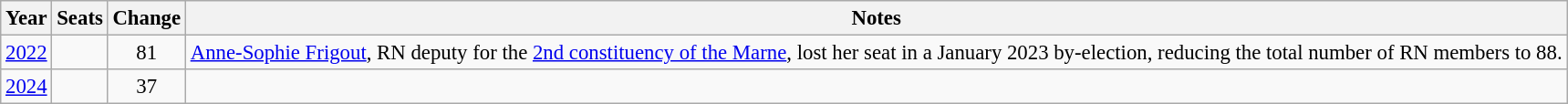<table class="wikitable" style="font-size:95%;text-align:center;">
<tr>
<th>Year</th>
<th>Seats</th>
<th>Change</th>
<th>Notes</th>
</tr>
<tr>
<td><a href='#'>2022</a></td>
<td></td>
<td> 81</td>
<td><a href='#'>Anne-Sophie Frigout</a>, RN deputy for the <a href='#'>2nd constituency of the Marne</a>, lost her seat in a January 2023 by-election, reducing the total number of RN members to 88.</td>
</tr>
<tr>
<td><a href='#'>2024</a></td>
<td></td>
<td> 37</td>
<td></td>
</tr>
</table>
